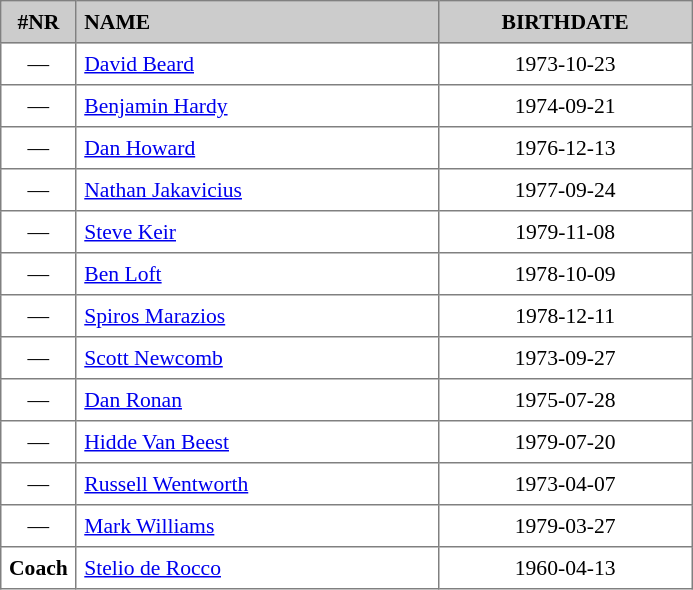<table border="1" cellspacing="2" cellpadding="5" style="border-collapse: collapse; font-size: 90%;">
<tr style="background: #cccccc">
<th>#NR</th>
<th style="text-align: left; width: 16em">NAME</th>
<th style="width: 11em">BIRTHDATE</th>
</tr>
<tr>
<td align="center">—</td>
<td><a href='#'>David Beard</a></td>
<td align="center">1973-10-23</td>
</tr>
<tr>
<td align="center">—</td>
<td><a href='#'>Benjamin Hardy</a></td>
<td align="center">1974-09-21</td>
</tr>
<tr>
<td align="center">—</td>
<td><a href='#'>Dan Howard</a></td>
<td align="center">1976-12-13</td>
</tr>
<tr>
<td align="center">—</td>
<td><a href='#'>Nathan Jakavicius</a></td>
<td align="center">1977-09-24</td>
</tr>
<tr>
<td align="center">—</td>
<td><a href='#'>Steve Keir</a></td>
<td align="center">1979-11-08</td>
</tr>
<tr>
<td align="center">—</td>
<td><a href='#'>Ben Loft</a></td>
<td align="center">1978-10-09</td>
</tr>
<tr>
<td align="center">—</td>
<td><a href='#'>Spiros Marazios</a></td>
<td align="center">1978-12-11</td>
</tr>
<tr>
<td align="center">—</td>
<td><a href='#'>Scott Newcomb</a></td>
<td align="center">1973-09-27</td>
</tr>
<tr>
<td align="center">—</td>
<td><a href='#'>Dan Ronan</a></td>
<td align="center">1975-07-28</td>
</tr>
<tr>
<td align="center">—</td>
<td><a href='#'>Hidde Van Beest</a></td>
<td align="center">1979-07-20</td>
</tr>
<tr>
<td align="center">—</td>
<td><a href='#'>Russell Wentworth</a></td>
<td align="center">1973-04-07</td>
</tr>
<tr>
<td align="center">—</td>
<td><a href='#'>Mark Williams</a></td>
<td align="center">1979-03-27</td>
</tr>
<tr>
<td align="center"><strong>Coach</strong></td>
<td><a href='#'>Stelio de Rocco</a></td>
<td align="center">1960-04-13</td>
</tr>
</table>
